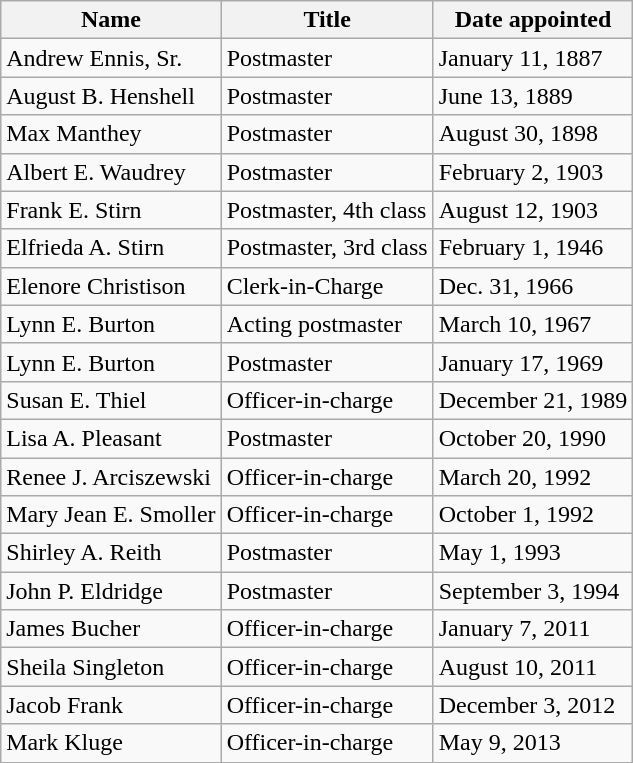<table class="wikitable collapsible collapsed sortable">
<tr>
<th>Name</th>
<th>Title</th>
<th>Date appointed</th>
</tr>
<tr>
<td>Andrew Ennis, Sr.</td>
<td>Postmaster</td>
<td>January 11, 1887</td>
</tr>
<tr>
<td>August B. Henshell</td>
<td>Postmaster</td>
<td>June 13, 1889</td>
</tr>
<tr>
<td>Max Manthey</td>
<td>Postmaster</td>
<td>August 30, 1898</td>
</tr>
<tr>
<td>Albert E. Waudrey</td>
<td>Postmaster</td>
<td>February 2, 1903</td>
</tr>
<tr>
<td>Frank E. Stirn</td>
<td>Postmaster, 4th class</td>
<td>August 12, 1903</td>
</tr>
<tr>
<td>Elfrieda A. Stirn</td>
<td>Postmaster, 3rd class</td>
<td>February 1, 1946</td>
</tr>
<tr>
<td>Elenore Christison</td>
<td>Clerk-in-Charge</td>
<td>Dec. 31, 1966</td>
</tr>
<tr>
<td>Lynn E. Burton</td>
<td>Acting postmaster</td>
<td>March 10, 1967</td>
</tr>
<tr>
<td>Lynn E. Burton</td>
<td>Postmaster</td>
<td>January 17, 1969</td>
</tr>
<tr>
<td>Susan E. Thiel</td>
<td>Officer-in-charge</td>
<td>December 21, 1989</td>
</tr>
<tr>
<td>Lisa A. Pleasant</td>
<td>Postmaster</td>
<td>October 20, 1990</td>
</tr>
<tr>
<td>Renee J. Arciszewski</td>
<td>Officer-in-charge</td>
<td>March 20, 1992</td>
</tr>
<tr>
<td>Mary Jean E. Smoller</td>
<td>Officer-in-charge</td>
<td>October 1, 1992</td>
</tr>
<tr>
<td>Shirley A. Reith</td>
<td>Postmaster</td>
<td>May 1, 1993</td>
</tr>
<tr>
<td>John P. Eldridge</td>
<td>Postmaster</td>
<td>September 3, 1994</td>
</tr>
<tr>
<td>James Bucher</td>
<td>Officer-in-charge</td>
<td>January 7, 2011</td>
</tr>
<tr>
<td>Sheila Singleton</td>
<td>Officer-in-charge</td>
<td>August 10, 2011</td>
</tr>
<tr>
<td>Jacob Frank</td>
<td>Officer-in-charge</td>
<td>December 3, 2012</td>
</tr>
<tr>
<td>Mark Kluge</td>
<td>Officer-in-charge</td>
<td>May 9, 2013</td>
</tr>
</table>
